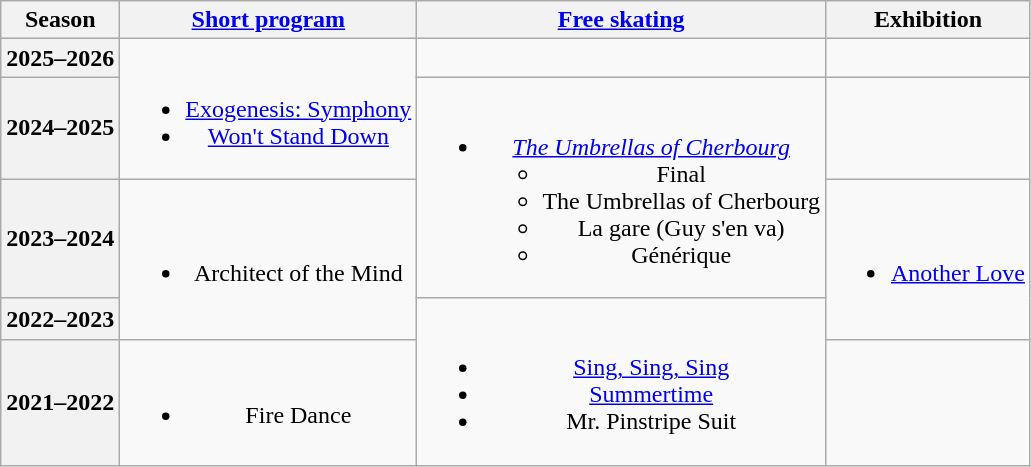<table class=wikitable style=text-align:center>
<tr>
<th>Season</th>
<th><a href='#'>Short program</a></th>
<th><a href='#'>Free skating</a></th>
<th>Exhibition</th>
</tr>
<tr>
<th>2025–2026 <br> </th>
<td rowspan=2><br><ul><li><a href='#'>Exogenesis: Symphony</a> <br> </li><li><a href='#'>Won't Stand Down</a> <br> </li></ul></td>
<td></td>
<td></td>
</tr>
<tr>
<th>2024–2025 <br> </th>
<td rowspan=2><br><ul><li><em><a href='#'>The Umbrellas of Cherbourg</a></em> <br> <ul><li>Final <br> </li><li>The Umbrellas of Cherbourg <br> </li><li>La gare (Guy s'en va) <br> </li><li>Générique <br> </li></ul></li></ul></td>
<td></td>
</tr>
<tr>
<th>2023–2024 <br> </th>
<td rowspan=2><br><ul><li>Architect of the Mind <br> </li></ul></td>
<td rowspan=2><br><ul><li><a href='#'>Another Love</a> <br></li></ul></td>
</tr>
<tr>
<th>2022–2023 <br> </th>
<td rowspan=2><br><ul><li><a href='#'>Sing, Sing, Sing</a> <br> </li><li><a href='#'>Summertime</a> <br> </li><li>Mr. Pinstripe Suit <br> </li></ul></td>
</tr>
<tr>
<th>2021–2022 <br> </th>
<td><br><ul><li>Fire Dance <br> </li></ul></td>
<td></td>
</tr>
</table>
